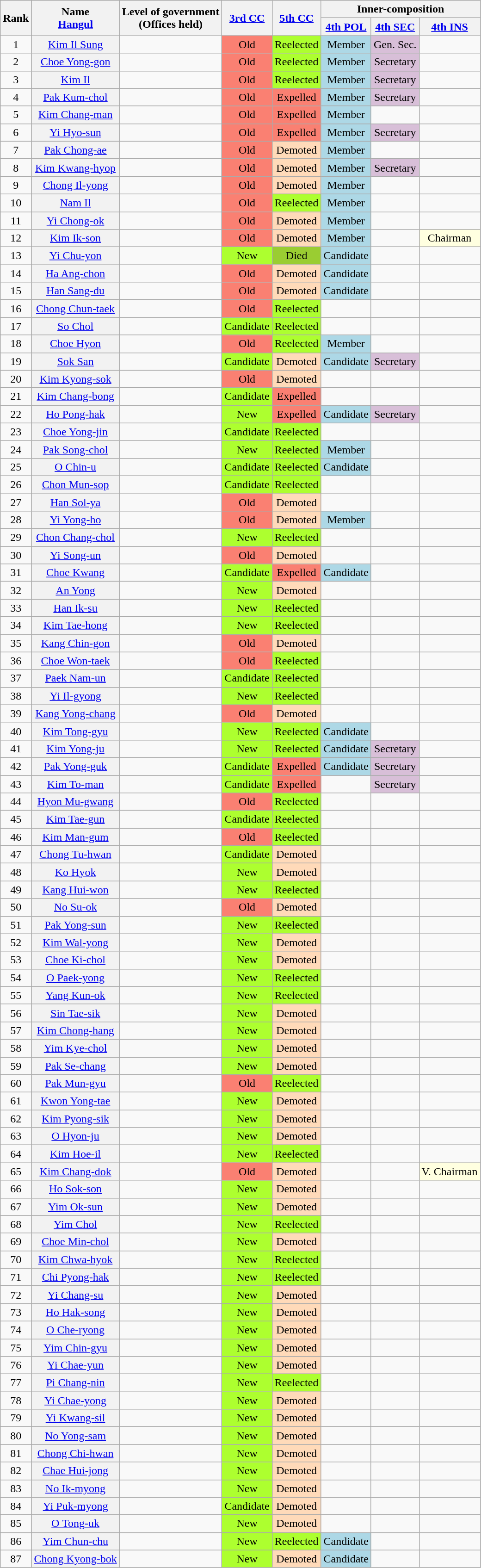<table class="wikitable sortable">
<tr>
<th rowspan="2">Rank</th>
<th rowspan="2">Name<br><a href='#'>Hangul</a></th>
<th rowspan="2">Level of government<br>(Offices held)</th>
<th rowspan="2"><a href='#'>3rd CC</a></th>
<th rowspan="2"><a href='#'>5th CC</a></th>
<th colspan="3">Inner-composition</th>
</tr>
<tr>
<th><a href='#'>4th POL</a></th>
<th><a href='#'>4th SEC</a></th>
<th><a href='#'>4th INS</a></th>
</tr>
<tr>
<td align="center">1</td>
<th align="center" scope="row" style="font-weight:normal;"><a href='#'>Kim Il Sung</a></th>
<td></td>
<td style="background: Salmon" align="center">Old</td>
<td align="center" style="background: GreenYellow">Reelected</td>
<td data-sort-value="1" align="center" style="background: LightBlue">Member</td>
<td data-sort-value="1" align="center" style="background: thistle">Gen. Sec.</td>
<td data-sort-value="100"></td>
</tr>
<tr>
<td align="center">2</td>
<th align="center" scope="row" style="font-weight:normal;"><a href='#'>Choe Yong-gon</a></th>
<td></td>
<td style="background: Salmon" align="center">Old</td>
<td align="center" style="background: GreenYellow">Reelected</td>
<td data-sort-value="2" align="center" style="background: LightBlue">Member</td>
<td data-sort-value="2" align="center" style="background: thistle">Secretary</td>
<td data-sort-value="100"></td>
</tr>
<tr>
<td align="center">3</td>
<th align="center" scope="row" style="font-weight:normal;"><a href='#'>Kim Il</a></th>
<td></td>
<td style="background: Salmon" align="center">Old</td>
<td align="center" style="background: GreenYellow">Reelected</td>
<td data-sort-value="3" align="center" style="background: LightBlue">Member</td>
<td data-sort-value="3" align="center" style="background: thistle">Secretary</td>
<td data-sort-value="100"></td>
</tr>
<tr>
<td align="center">4</td>
<th align="center" scope="row" style="font-weight:normal;"><a href='#'>Pak Kum-chol</a></th>
<td></td>
<td style="background: Salmon" align="center">Old</td>
<td style="background: Salmon" align="center">Expelled</td>
<td data-sort-value="4" align="center" style="background: LightBlue">Member</td>
<td data-sort-value="4" align="center" style="background: thistle">Secretary</td>
<td data-sort-value="100"></td>
</tr>
<tr>
<td align="center">5</td>
<th align="center" scope="row" style="font-weight:normal;"><a href='#'>Kim Chang-man</a></th>
<td></td>
<td style="background: Salmon" align="center">Old</td>
<td style="background: Salmon" align="center">Expelled</td>
<td data-sort-value="5" align="center" style="background: LightBlue">Member</td>
<td data-sort-value="100"></td>
<td data-sort-value="100"></td>
</tr>
<tr>
<td align="center">6</td>
<th align="center" scope="row" style="font-weight:normal;"><a href='#'>Yi Hyo-sun</a></th>
<td></td>
<td style="background: Salmon" align="center">Old</td>
<td style="background: Salmon" align="center">Expelled</td>
<td data-sort-value="6" align="center" style="background: LightBlue">Member</td>
<td data-sort-value="5" align="center" style="background: thistle">Secretary</td>
<td data-sort-value="100"></td>
</tr>
<tr>
<td align="center">7</td>
<th align="center" scope="row" style="font-weight:normal;"><a href='#'>Pak Chong-ae</a></th>
<td></td>
<td style="background: Salmon" align="center">Old</td>
<td style="background: PeachPuff" align="center">Demoted</td>
<td data-sort-value="7" align="center" style="background: LightBlue">Member</td>
<td data-sort-value="100"></td>
<td data-sort-value="100"></td>
</tr>
<tr>
<td align="center">8</td>
<th align="center" scope="row" style="font-weight:normal;"><a href='#'>Kim Kwang-hyop</a></th>
<td></td>
<td style="background: Salmon" align="center">Old</td>
<td style="background: PeachPuff" align="center">Demoted</td>
<td data-sort-value="8" align="center" style="background: LightBlue">Member</td>
<td data-sort-value="6" align="center" style="background: thistle">Secretary</td>
<td data-sort-value="100"></td>
</tr>
<tr>
<td align="center">9</td>
<th align="center" scope="row" style="font-weight:normal;"><a href='#'>Chong Il-yong</a></th>
<td></td>
<td style="background: Salmon" align="center">Old</td>
<td style="background: PeachPuff" align="center">Demoted</td>
<td data-sort-value="9" align="center" style="background: LightBlue">Member</td>
<td data-sort-value="100"></td>
<td data-sort-value="100"></td>
</tr>
<tr>
<td align="center">10</td>
<th align="center" scope="row" style="font-weight:normal;"><a href='#'>Nam Il</a></th>
<td></td>
<td style="background: Salmon" align="center">Old</td>
<td align="center" style="background: GreenYellow">Reelected</td>
<td data-sort-value="10" align="center" style="background: LightBlue">Member</td>
<td data-sort-value="100"></td>
<td data-sort-value="100"></td>
</tr>
<tr>
<td align="center">11</td>
<th align="center" scope="row" style="font-weight:normal;"><a href='#'>Yi Chong-ok</a></th>
<td></td>
<td style="background: Salmon" align="center">Old</td>
<td style="background: PeachPuff" align="center">Demoted</td>
<td data-sort-value="11" align="center" style="background: LightBlue">Member</td>
<td data-sort-value="100"></td>
<td data-sort-value="100"></td>
</tr>
<tr>
<td align="center">12</td>
<th align="center" scope="row" style="font-weight:normal;"><a href='#'>Kim Ik-son</a></th>
<td></td>
<td style="background: Salmon" align="center">Old</td>
<td style="background: PeachPuff" align="center">Demoted</td>
<td data-sort-value="12" align="center" style="background: LightBlue">Member</td>
<td data-sort-value="100"></td>
<td data-sort-value="1" align="center" style="background: LightYellow">Chairman</td>
</tr>
<tr>
<td align="center">13</td>
<th align="center" scope="row" style="font-weight:normal;"><a href='#'>Yi Chu-yon</a></th>
<td></td>
<td align="center" style="background: GreenYellow">New</td>
<td data-sort-value="1" align="center" style="background: YellowGreen">Died</td>
<td data-sort-value="13" align="center" style="background: LightBlue">Candidate</td>
<td data-sort-value="100"></td>
<td data-sort-value="100"></td>
</tr>
<tr>
<td align="center">14</td>
<th align="center" scope="row" style="font-weight:normal;"><a href='#'>Ha Ang-chon</a></th>
<td></td>
<td style="background: Salmon" align="center">Old</td>
<td style="background: PeachPuff" align="center">Demoted</td>
<td data-sort-value="14" align="center" style="background: LightBlue">Candidate</td>
<td data-sort-value="100"></td>
<td data-sort-value="100"></td>
</tr>
<tr>
<td align="center">15</td>
<th align="center" scope="row" style="font-weight:normal;"><a href='#'>Han Sang-du</a></th>
<td></td>
<td style="background: Salmon" align="center">Old</td>
<td style="background: PeachPuff" align="center">Demoted</td>
<td data-sort-value="15" align="center" style="background: LightBlue">Candidate</td>
<td data-sort-value="100"></td>
<td data-sort-value="100"></td>
</tr>
<tr>
<td align="center">16</td>
<th align="center" scope="row" style="font-weight:normal;"><a href='#'>Chong Chun-taek</a></th>
<td></td>
<td style="background: Salmon" align="center">Old</td>
<td align="center" style="background: GreenYellow">Reelected</td>
<td data-sort-value="100"></td>
<td data-sort-value="100"></td>
<td data-sort-value="100"></td>
</tr>
<tr>
<td align="center">17</td>
<th align="center" scope="row" style="font-weight:normal;"><a href='#'>So Chol</a></th>
<td></td>
<td align="center" style="background: GreenYellow">Candidate</td>
<td align="center" style="background: GreenYellow">Reelected</td>
<td data-sort-value="100"></td>
<td data-sort-value="100"></td>
<td data-sort-value="100"></td>
</tr>
<tr>
<td align="center">18</td>
<th align="center" scope="row" style="font-weight:normal;"><a href='#'>Choe Hyon</a></th>
<td></td>
<td style="background: Salmon" align="center">Old</td>
<td align="center" style="background: GreenYellow">Reelected</td>
<td data-sort-value="11.2" align="center" style="background: LightBlue">Member</td>
<td data-sort-value="100"></td>
<td data-sort-value="100"></td>
</tr>
<tr>
<td align="center">19</td>
<th align="center" scope="row" style="font-weight:normal;"><a href='#'>Sok San</a></th>
<td></td>
<td align="center" style="background: GreenYellow">Candidate</td>
<td style="background: PeachPuff" align="center">Demoted</td>
<td data-sort-value="16" align="center" style="background: LightBlue">Candidate</td>
<td data-sort-value="7" align="center" style="background: thistle">Secretary</td>
<td data-sort-value="100"></td>
</tr>
<tr>
<td align="center">20</td>
<th align="center" scope="row" style="font-weight:normal;"><a href='#'>Kim Kyong-sok</a></th>
<td></td>
<td style="background: Salmon" align="center">Old</td>
<td style="background: PeachPuff" align="center">Demoted</td>
<td data-sort-value="100"></td>
<td data-sort-value="100"></td>
<td data-sort-value="100"></td>
</tr>
<tr>
<td align="center">21</td>
<th align="center" scope="row" style="font-weight:normal;"><a href='#'>Kim Chang-bong</a></th>
<td></td>
<td align="center" style="background: GreenYellow">Candidate</td>
<td style="background: Salmon" align="center">Expelled</td>
<td data-sort-value="100"></td>
<td data-sort-value="100"></td>
<td data-sort-value="100"></td>
</tr>
<tr>
<td align="center">22</td>
<th align="center" scope="row" style="font-weight:normal;"><a href='#'>Ho Pong-hak</a></th>
<td></td>
<td align="center" style="background: GreenYellow">New</td>
<td style="background: Salmon" align="center">Expelled</td>
<td data-sort-value="17" align="center" style="background: LightBlue">Candidate</td>
<td data-sort-value="8" align="center" style="background: thistle">Secretary</td>
<td data-sort-value="100"></td>
</tr>
<tr>
<td align="center">23</td>
<th align="center" scope="row" style="font-weight:normal;"><a href='#'>Choe Yong-jin</a></th>
<td></td>
<td align="center" style="background: GreenYellow">Candidate</td>
<td align="center" style="background: GreenYellow">Reelected</td>
<td data-sort-value="100"></td>
<td data-sort-value="100"></td>
<td data-sort-value="100"></td>
</tr>
<tr>
<td align="center">24</td>
<th align="center" scope="row" style="font-weight:normal;"><a href='#'>Pak Song-chol</a></th>
<td></td>
<td align="center" style="background: GreenYellow">New</td>
<td align="center" style="background: GreenYellow">Reelected</td>
<td data-sort-value="11.1" align="center" style="background: LightBlue">Member</td>
<td data-sort-value="100"></td>
<td data-sort-value="100"></td>
</tr>
<tr>
<td align="center">25</td>
<th align="center" scope="row" style="font-weight:normal;"><a href='#'>O Chin-u</a></th>
<td></td>
<td align="center" style="background: GreenYellow">Candidate</td>
<td align="center" style="background: GreenYellow">Reelected</td>
<td data-sort-value="19" align="center" style="background: LightBlue">Candidate</td>
<td data-sort-value="100"></td>
<td data-sort-value="100"></td>
</tr>
<tr>
<td align="center">26</td>
<th align="center" scope="row" style="font-weight:normal;"><a href='#'>Chon Mun-sop</a></th>
<td></td>
<td align="center" style="background: GreenYellow">Candidate</td>
<td align="center" style="background: GreenYellow">Reelected</td>
<td data-sort-value="100"></td>
<td data-sort-value="100"></td>
<td data-sort-value="100"></td>
</tr>
<tr>
<td align="center">27</td>
<th align="center" scope="row" style="font-weight:normal;"><a href='#'>Han Sol-ya</a></th>
<td></td>
<td style="background: Salmon" align="center">Old</td>
<td style="background: PeachPuff" align="center">Demoted</td>
<td data-sort-value="100"></td>
<td data-sort-value="100"></td>
<td data-sort-value="100"></td>
</tr>
<tr>
<td align="center">28</td>
<th align="center" scope="row" style="font-weight:normal;"><a href='#'>Yi Yong-ho</a></th>
<td></td>
<td style="background: Salmon" align="center">Old</td>
<td style="background: PeachPuff" align="center">Demoted</td>
<td data-sort-value="11.3" align="center" style="background: LightBlue">Member</td>
<td data-sort-value="100"></td>
<td data-sort-value="100"></td>
</tr>
<tr>
<td align="center">29</td>
<th align="center" scope="row" style="font-weight:normal;"><a href='#'>Chon Chang-chol</a></th>
<td></td>
<td align="center" style="background: GreenYellow">New</td>
<td align="center" style="background: GreenYellow">Reelected</td>
<td data-sort-value="100"></td>
<td data-sort-value="100"></td>
<td data-sort-value="100"></td>
</tr>
<tr>
<td align="center">30</td>
<th align="center" scope="row" style="font-weight:normal;"><a href='#'>Yi Song-un</a></th>
<td></td>
<td style="background: Salmon" align="center">Old</td>
<td style="background: PeachPuff" align="center">Demoted</td>
<td data-sort-value="100"></td>
<td data-sort-value="100"></td>
<td data-sort-value="100"></td>
</tr>
<tr>
<td align="center">31</td>
<th align="center" scope="row" style="font-weight:normal;"><a href='#'>Choe Kwang</a></th>
<td></td>
<td align="center" style="background: GreenYellow">Candidate</td>
<td style="background: Salmon" align="center">Expelled</td>
<td data-sort-value="18" align="center" style="background: LightBlue">Candidate</td>
<td data-sort-value="100"></td>
<td data-sort-value="100"></td>
</tr>
<tr>
<td align="center">32</td>
<th align="center" scope="row" style="font-weight:normal;"><a href='#'>An Yong</a></th>
<td></td>
<td align="center" style="background: GreenYellow">New</td>
<td style="background: PeachPuff" align="center">Demoted</td>
<td data-sort-value="100"></td>
<td data-sort-value="100"></td>
<td data-sort-value="100"></td>
</tr>
<tr>
<td align="center">33</td>
<th align="center" scope="row" style="font-weight:normal;"><a href='#'>Han Ik-su</a></th>
<td></td>
<td align="center" style="background: GreenYellow">New</td>
<td align="center" style="background: GreenYellow">Reelected</td>
<td data-sort-value="100"></td>
<td data-sort-value="100"></td>
<td data-sort-value="100"></td>
</tr>
<tr>
<td align="center">34</td>
<th align="center" scope="row" style="font-weight:normal;"><a href='#'>Kim Tae-hong</a></th>
<td></td>
<td align="center" style="background: GreenYellow">New</td>
<td align="center" style="background: GreenYellow">Reelected</td>
<td data-sort-value="100"></td>
<td data-sort-value="100"></td>
<td data-sort-value="100"></td>
</tr>
<tr>
<td align="center">35</td>
<th align="center" scope="row" style="font-weight:normal;"><a href='#'>Kang Chin-gon</a></th>
<td></td>
<td style="background: Salmon" align="center">Old</td>
<td style="background: PeachPuff" align="center">Demoted</td>
<td data-sort-value="100"></td>
<td data-sort-value="100"></td>
<td data-sort-value="100"></td>
</tr>
<tr>
<td align="center">36</td>
<th align="center" scope="row" style="font-weight:normal;"><a href='#'>Choe Won-taek</a></th>
<td></td>
<td style="background: Salmon" align="center">Old</td>
<td align="center" style="background: GreenYellow">Reelected</td>
<td data-sort-value="100"></td>
<td data-sort-value="100"></td>
<td data-sort-value="100"></td>
</tr>
<tr>
<td align="center">37</td>
<th align="center" scope="row" style="font-weight:normal;"><a href='#'>Paek Nam-un</a></th>
<td></td>
<td align="center" style="background: GreenYellow">Candidate</td>
<td align="center" style="background: GreenYellow">Reelected</td>
<td data-sort-value="100"></td>
<td data-sort-value="100"></td>
<td data-sort-value="100"></td>
</tr>
<tr>
<td align="center">38</td>
<th align="center" scope="row" style="font-weight:normal;"><a href='#'>Yi Il-gyong</a></th>
<td></td>
<td align="center" style="background: GreenYellow">New</td>
<td align="center" style="background: GreenYellow">Reelected</td>
<td data-sort-value="100"></td>
<td data-sort-value="100"></td>
<td data-sort-value="100"></td>
</tr>
<tr>
<td align="center">39</td>
<th align="center" scope="row" style="font-weight:normal;"><a href='#'>Kang Yong-chang</a></th>
<td></td>
<td style="background: Salmon" align="center">Old</td>
<td style="background: PeachPuff" align="center">Demoted</td>
<td data-sort-value="100"></td>
<td data-sort-value="100"></td>
<td data-sort-value="100"></td>
</tr>
<tr>
<td align="center">40</td>
<th align="center" scope="row" style="font-weight:normal;"><a href='#'>Kim Tong-gyu</a></th>
<td></td>
<td align="center" style="background: GreenYellow">New</td>
<td align="center" style="background: GreenYellow">Reelected</td>
<td data-sort-value="21" align="center" style="background: LightBlue">Candidate</td>
<td data-sort-value="100"></td>
<td data-sort-value="100"></td>
</tr>
<tr>
<td align="center">41</td>
<th align="center" scope="row" style="font-weight:normal;"><a href='#'>Kim Yong-ju</a></th>
<td></td>
<td align="center" style="background: GreenYellow">New</td>
<td align="center" style="background: GreenYellow">Reelected</td>
<td data-sort-value="22" align="center" style="background: LightBlue">Candidate</td>
<td data-sort-value="9" align="center" style="background: thistle">Secretary</td>
<td data-sort-value="100"></td>
</tr>
<tr>
<td align="center">42</td>
<th align="center" scope="row" style="font-weight:normal;"><a href='#'>Pak Yong-guk</a></th>
<td></td>
<td align="center" style="background: GreenYellow">Candidate</td>
<td style="background: Salmon" align="center">Expelled</td>
<td data-sort-value="23" align="center" style="background: LightBlue">Candidate</td>
<td data-sort-value="10" align="center" style="background: thistle">Secretary</td>
<td data-sort-value="100"></td>
</tr>
<tr>
<td align="center">43</td>
<th align="center" scope="row" style="font-weight:normal;"><a href='#'>Kim To-man</a></th>
<td></td>
<td align="center" style="background: GreenYellow">Candidate</td>
<td style="background: Salmon" align="center">Expelled</td>
<td data-sort-value="100"></td>
<td data-sort-value="11" align="center" style="background: thistle">Secretary</td>
<td data-sort-value="100"></td>
</tr>
<tr>
<td align="center">44</td>
<th align="center" scope="row" style="font-weight:normal;"><a href='#'>Hyon Mu-gwang</a></th>
<td></td>
<td style="background: Salmon" align="center">Old</td>
<td align="center" style="background: GreenYellow">Reelected</td>
<td data-sort-value="100"></td>
<td data-sort-value="100"></td>
<td data-sort-value="100"></td>
</tr>
<tr>
<td align="center">45</td>
<th align="center" scope="row" style="font-weight:normal;"><a href='#'>Kim Tae-gun</a></th>
<td></td>
<td align="center" style="background: GreenYellow">Candidate</td>
<td align="center" style="background: GreenYellow">Reelected</td>
<td data-sort-value="100"></td>
<td data-sort-value="100"></td>
<td data-sort-value="100"></td>
</tr>
<tr>
<td align="center">46</td>
<th align="center" scope="row" style="font-weight:normal;"><a href='#'>Kim Man-gum</a></th>
<td></td>
<td style="background: Salmon" align="center">Old</td>
<td align="center" style="background: GreenYellow">Reelected</td>
<td data-sort-value="100"></td>
<td data-sort-value="100"></td>
<td data-sort-value="100"></td>
</tr>
<tr>
<td align="center">47</td>
<th align="center" scope="row" style="font-weight:normal;"><a href='#'>Chong Tu-hwan</a></th>
<td></td>
<td align="center" style="background: GreenYellow">Candidate</td>
<td style="background: PeachPuff" align="center">Demoted</td>
<td data-sort-value="100"></td>
<td data-sort-value="100"></td>
<td data-sort-value="100"></td>
</tr>
<tr>
<td align="center">48</td>
<th align="center" scope="row" style="font-weight:normal;"><a href='#'>Ko Hyok</a></th>
<td></td>
<td align="center" style="background: GreenYellow">New</td>
<td style="background: PeachPuff" align="center">Demoted</td>
<td data-sort-value="100"></td>
<td data-sort-value="100"></td>
<td data-sort-value="100"></td>
</tr>
<tr>
<td align="center">49</td>
<th align="center" scope="row" style="font-weight:normal;"><a href='#'>Kang Hui-won</a></th>
<td></td>
<td align="center" style="background: GreenYellow">New</td>
<td align="center" style="background: GreenYellow">Reelected</td>
<td data-sort-value="100"></td>
<td data-sort-value="100"></td>
<td data-sort-value="100"></td>
</tr>
<tr>
<td align="center">50</td>
<th align="center" scope="row" style="font-weight:normal;"><a href='#'>No Su-ok</a></th>
<td></td>
<td style="background: Salmon" align="center">Old</td>
<td style="background: PeachPuff" align="center">Demoted</td>
<td data-sort-value="100"></td>
<td data-sort-value="100"></td>
<td data-sort-value="100"></td>
</tr>
<tr>
<td align="center">51</td>
<th align="center" scope="row" style="font-weight:normal;"><a href='#'>Pak Yong-sun</a></th>
<td></td>
<td align="center" style="background: GreenYellow">New</td>
<td align="center" style="background: GreenYellow">Reelected</td>
<td data-sort-value="100"></td>
<td data-sort-value="100"></td>
<td data-sort-value="100"></td>
</tr>
<tr>
<td align="center">52</td>
<th align="center" scope="row" style="font-weight:normal;"><a href='#'>Kim Wal-yong</a></th>
<td></td>
<td align="center" style="background: GreenYellow">New</td>
<td style="background: PeachPuff" align="center">Demoted</td>
<td data-sort-value="100"></td>
<td data-sort-value="100"></td>
<td data-sort-value="100"></td>
</tr>
<tr>
<td align="center">53</td>
<th align="center" scope="row" style="font-weight:normal;"><a href='#'>Choe Ki-chol</a></th>
<td></td>
<td align="center" style="background: GreenYellow">New</td>
<td style="background: PeachPuff" align="center">Demoted</td>
<td data-sort-value="100"></td>
<td data-sort-value="100"></td>
<td data-sort-value="100"></td>
</tr>
<tr>
<td align="center">54</td>
<th align="center" scope="row" style="font-weight:normal;"><a href='#'>O Paek-yong</a></th>
<td></td>
<td align="center" style="background: GreenYellow">New</td>
<td align="center" style="background: GreenYellow">Reelected</td>
<td data-sort-value="100"></td>
<td data-sort-value="100"></td>
<td data-sort-value="100"></td>
</tr>
<tr>
<td align="center">55</td>
<th align="center" scope="row" style="font-weight:normal;"><a href='#'>Yang Kun-ok</a></th>
<td></td>
<td align="center" style="background: GreenYellow">New</td>
<td align="center" style="background: GreenYellow">Reelected</td>
<td data-sort-value="100"></td>
<td data-sort-value="100"></td>
<td data-sort-value="100"></td>
</tr>
<tr>
<td align="center">56</td>
<th align="center" scope="row" style="font-weight:normal;"><a href='#'>Sin Tae-sik</a></th>
<td></td>
<td align="center" style="background: GreenYellow">New</td>
<td style="background: PeachPuff" align="center">Demoted</td>
<td data-sort-value="100"></td>
<td data-sort-value="100"></td>
<td data-sort-value="100"></td>
</tr>
<tr>
<td align="center">57</td>
<th align="center" scope="row" style="font-weight:normal;"><a href='#'>Kim Chong-hang</a></th>
<td></td>
<td align="center" style="background: GreenYellow">New</td>
<td style="background: PeachPuff" align="center">Demoted</td>
<td data-sort-value="100"></td>
<td data-sort-value="100"></td>
<td data-sort-value="100"></td>
</tr>
<tr>
<td align="center">58</td>
<th align="center" scope="row" style="font-weight:normal;"><a href='#'>Yim Kye-chol</a></th>
<td></td>
<td align="center" style="background: GreenYellow">New</td>
<td style="background: PeachPuff" align="center">Demoted</td>
<td data-sort-value="100"></td>
<td data-sort-value="100"></td>
<td data-sort-value="100"></td>
</tr>
<tr>
<td align="center">59</td>
<th align="center" scope="row" style="font-weight:normal;"><a href='#'>Pak Se-chang</a></th>
<td></td>
<td align="center" style="background: GreenYellow">New</td>
<td style="background: PeachPuff" align="center">Demoted</td>
<td data-sort-value="100"></td>
<td data-sort-value="100"></td>
<td data-sort-value="100"></td>
</tr>
<tr>
<td align="center">60</td>
<th align="center" scope="row" style="font-weight:normal;"><a href='#'>Pak Mun-gyu</a></th>
<td></td>
<td style="background: Salmon" align="center">Old</td>
<td align="center" style="background: GreenYellow">Reelected</td>
<td data-sort-value="100"></td>
<td data-sort-value="100"></td>
<td data-sort-value="100"></td>
</tr>
<tr>
<td align="center">61</td>
<th align="center" scope="row" style="font-weight:normal;"><a href='#'>Kwon Yong-tae</a></th>
<td></td>
<td align="center" style="background: GreenYellow">New</td>
<td style="background: PeachPuff" align="center">Demoted</td>
<td data-sort-value="100"></td>
<td data-sort-value="100"></td>
<td data-sort-value="100"></td>
</tr>
<tr>
<td align="center">62</td>
<th align="center" scope="row" style="font-weight:normal;"><a href='#'>Kim Pyong-sik</a></th>
<td></td>
<td align="center" style="background: GreenYellow">New</td>
<td style="background: PeachPuff" align="center">Demoted</td>
<td data-sort-value="100"></td>
<td data-sort-value="100"></td>
<td data-sort-value="100"></td>
</tr>
<tr>
<td align="center">63</td>
<th align="center" scope="row" style="font-weight:normal;"><a href='#'>O Hyon-ju</a></th>
<td></td>
<td align="center" style="background: GreenYellow">New</td>
<td style="background: PeachPuff" align="center">Demoted</td>
<td data-sort-value="100"></td>
<td data-sort-value="100"></td>
<td data-sort-value="100"></td>
</tr>
<tr>
<td align="center">64</td>
<th align="center" scope="row" style="font-weight:normal;"><a href='#'>Kim Hoe-il</a></th>
<td></td>
<td align="center" style="background: GreenYellow">New</td>
<td align="center" style="background: GreenYellow">Reelected</td>
<td data-sort-value="100"></td>
<td data-sort-value="100"></td>
<td data-sort-value="100"></td>
</tr>
<tr>
<td align="center">65</td>
<th align="center" scope="row" style="font-weight:normal;"><a href='#'>Kim Chang-dok</a></th>
<td></td>
<td style="background: Salmon" align="center">Old</td>
<td style="background: PeachPuff" align="center">Demoted</td>
<td data-sort-value="100"></td>
<td data-sort-value="100"></td>
<td data-sort-value="3" align="center" style="background: LightYellow">V. Chairman</td>
</tr>
<tr>
<td align="center">66</td>
<th align="center" scope="row" style="font-weight:normal;"><a href='#'>Ho Sok-son</a></th>
<td></td>
<td align="center" style="background: GreenYellow">New</td>
<td style="background: PeachPuff" align="center">Demoted</td>
<td data-sort-value="100"></td>
<td data-sort-value="100"></td>
<td data-sort-value="100"></td>
</tr>
<tr>
<td align="center">67</td>
<th align="center" scope="row" style="font-weight:normal;"><a href='#'>Yim Ok-sun</a></th>
<td></td>
<td align="center" style="background: GreenYellow">New</td>
<td style="background: PeachPuff" align="center">Demoted</td>
<td data-sort-value="100"></td>
<td data-sort-value="100"></td>
<td data-sort-value="100"></td>
</tr>
<tr>
<td align="center">68</td>
<th align="center" scope="row" style="font-weight:normal;"><a href='#'>Yim Chol</a></th>
<td></td>
<td align="center" style="background: GreenYellow">New</td>
<td align="center" style="background: GreenYellow">Reelected</td>
<td data-sort-value="100"></td>
<td data-sort-value="100"></td>
<td data-sort-value="100"></td>
</tr>
<tr>
<td align="center">69</td>
<th align="center" scope="row" style="font-weight:normal;"><a href='#'>Choe Min-chol</a></th>
<td></td>
<td align="center" style="background: GreenYellow">New</td>
<td style="background: PeachPuff" align="center">Demoted</td>
<td data-sort-value="100"></td>
<td data-sort-value="100"></td>
<td data-sort-value="100"></td>
</tr>
<tr>
<td align="center">70</td>
<th align="center" scope="row" style="font-weight:normal;"><a href='#'>Kim Chwa-hyok</a></th>
<td></td>
<td align="center" style="background: GreenYellow">New</td>
<td align="center" style="background: GreenYellow">Reelected</td>
<td data-sort-value="100"></td>
<td data-sort-value="100"></td>
<td data-sort-value="100"></td>
</tr>
<tr>
<td align="center">71</td>
<th align="center" scope="row" style="font-weight:normal;"><a href='#'>Chi Pyong-hak</a></th>
<td></td>
<td align="center" style="background: GreenYellow">New</td>
<td align="center" style="background: GreenYellow">Reelected</td>
<td data-sort-value="100"></td>
<td data-sort-value="100"></td>
<td data-sort-value="100"></td>
</tr>
<tr>
<td align="center">72</td>
<th align="center" scope="row" style="font-weight:normal;"><a href='#'>Yi Chang-su</a></th>
<td></td>
<td align="center" style="background: GreenYellow">New</td>
<td style="background: PeachPuff" align="center">Demoted</td>
<td data-sort-value="100"></td>
<td data-sort-value="100"></td>
<td data-sort-value="100"></td>
</tr>
<tr>
<td align="center">73</td>
<th align="center" scope="row" style="font-weight:normal;"><a href='#'>Ho Hak-song</a></th>
<td></td>
<td align="center" style="background: GreenYellow">New</td>
<td style="background: PeachPuff" align="center">Demoted</td>
<td data-sort-value="100"></td>
<td data-sort-value="100"></td>
<td data-sort-value="100"></td>
</tr>
<tr>
<td align="center">74</td>
<th align="center" scope="row" style="font-weight:normal;"><a href='#'>O Che-ryong</a></th>
<td></td>
<td align="center" style="background: GreenYellow">New</td>
<td style="background: PeachPuff" align="center">Demoted</td>
<td data-sort-value="100"></td>
<td data-sort-value="100"></td>
<td data-sort-value="100"></td>
</tr>
<tr>
<td align="center">75</td>
<th align="center" scope="row" style="font-weight:normal;"><a href='#'>Yim Chin-gyu</a></th>
<td></td>
<td align="center" style="background: GreenYellow">New</td>
<td style="background: PeachPuff" align="center">Demoted</td>
<td data-sort-value="100"></td>
<td data-sort-value="100"></td>
<td data-sort-value="100"></td>
</tr>
<tr>
<td align="center">76</td>
<th align="center" scope="row" style="font-weight:normal;"><a href='#'>Yi Chae-yun</a></th>
<td></td>
<td align="center" style="background: GreenYellow">New</td>
<td style="background: PeachPuff" align="center">Demoted</td>
<td data-sort-value="100"></td>
<td data-sort-value="100"></td>
<td data-sort-value="100"></td>
</tr>
<tr>
<td align="center">77</td>
<th align="center" scope="row" style="font-weight:normal;"><a href='#'>Pi Chang-nin</a></th>
<td></td>
<td align="center" style="background: GreenYellow">New</td>
<td align="center" style="background: GreenYellow">Reelected</td>
<td data-sort-value="100"></td>
<td data-sort-value="100"></td>
<td data-sort-value="100"></td>
</tr>
<tr>
<td align="center">78</td>
<th align="center" scope="row" style="font-weight:normal;"><a href='#'>Yi Chae-yong</a></th>
<td></td>
<td align="center" style="background: GreenYellow">New</td>
<td style="background: PeachPuff" align="center">Demoted</td>
<td data-sort-value="100"></td>
<td data-sort-value="100"></td>
<td data-sort-value="100"></td>
</tr>
<tr>
<td align="center">79</td>
<th align="center" scope="row" style="font-weight:normal;"><a href='#'>Yi Kwang-sil</a></th>
<td></td>
<td align="center" style="background: GreenYellow">New</td>
<td style="background: PeachPuff" align="center">Demoted</td>
<td data-sort-value="100"></td>
<td data-sort-value="100"></td>
<td data-sort-value="100"></td>
</tr>
<tr>
<td align="center">80</td>
<th align="center" scope="row" style="font-weight:normal;"><a href='#'>No Yong-sam</a></th>
<td></td>
<td align="center" style="background: GreenYellow">New</td>
<td style="background: PeachPuff" align="center">Demoted</td>
<td data-sort-value="100"></td>
<td data-sort-value="100"></td>
<td data-sort-value="100"></td>
</tr>
<tr>
<td align="center">81</td>
<th align="center" scope="row" style="font-weight:normal;"><a href='#'>Chong Chi-hwan</a></th>
<td></td>
<td align="center" style="background: GreenYellow">New</td>
<td style="background: PeachPuff" align="center">Demoted</td>
<td data-sort-value="100"></td>
<td data-sort-value="100"></td>
<td data-sort-value="100"></td>
</tr>
<tr>
<td align="center">82</td>
<th align="center" scope="row" style="font-weight:normal;"><a href='#'>Chae Hui-jong</a></th>
<td></td>
<td align="center" style="background: GreenYellow">New</td>
<td style="background: PeachPuff" align="center">Demoted</td>
<td data-sort-value="100"></td>
<td data-sort-value="100"></td>
<td data-sort-value="100"></td>
</tr>
<tr>
<td align="center">83</td>
<th align="center" scope="row" style="font-weight:normal;"><a href='#'>No Ik-myong</a></th>
<td></td>
<td align="center" style="background: GreenYellow">New</td>
<td style="background: PeachPuff" align="center">Demoted</td>
<td data-sort-value="100"></td>
<td data-sort-value="100"></td>
<td data-sort-value="100"></td>
</tr>
<tr>
<td align="center">84</td>
<th align="center" scope="row" style="font-weight:normal;"><a href='#'>Yi Puk-myong</a></th>
<td></td>
<td align="center" style="background: GreenYellow">Candidate</td>
<td style="background: PeachPuff" align="center">Demoted</td>
<td data-sort-value="100"></td>
<td data-sort-value="100"></td>
<td data-sort-value="100"></td>
</tr>
<tr>
<td align="center">85</td>
<th align="center" scope="row" style="font-weight:normal;"><a href='#'>O Tong-uk</a></th>
<td></td>
<td align="center" style="background: GreenYellow">New</td>
<td style="background: PeachPuff" align="center">Demoted</td>
<td data-sort-value="100"></td>
<td data-sort-value="100"></td>
<td data-sort-value="100"></td>
</tr>
<tr>
<td align="center">86</td>
<th align="center" scope="row" style="font-weight:normal;"><a href='#'>Yim Chun-chu</a></th>
<td></td>
<td align="center" style="background: GreenYellow">New</td>
<td align="center" style="background: GreenYellow">Reelected</td>
<td data-sort-value="20" align="center" style="background: LightBlue">Candidate</td>
<td data-sort-value="100"></td>
<td data-sort-value="100"></td>
</tr>
<tr>
<td align="center">87</td>
<th align="center" scope="row" style="font-weight:normal;"><a href='#'>Chong Kyong-bok</a></th>
<td></td>
<td align="center" style="background: GreenYellow">New</td>
<td style="background: PeachPuff" align="center">Demoted</td>
<td data-sort-value="27" align="center" style="background: LightBlue">Candidate</td>
<td data-sort-value="100"></td>
<td data-sort-value="100"></td>
</tr>
</table>
